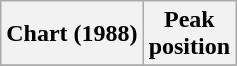<table class="wikitable plainrowheaders">
<tr>
<th>Chart (1988)</th>
<th>Peak<br>position</th>
</tr>
<tr>
</tr>
</table>
